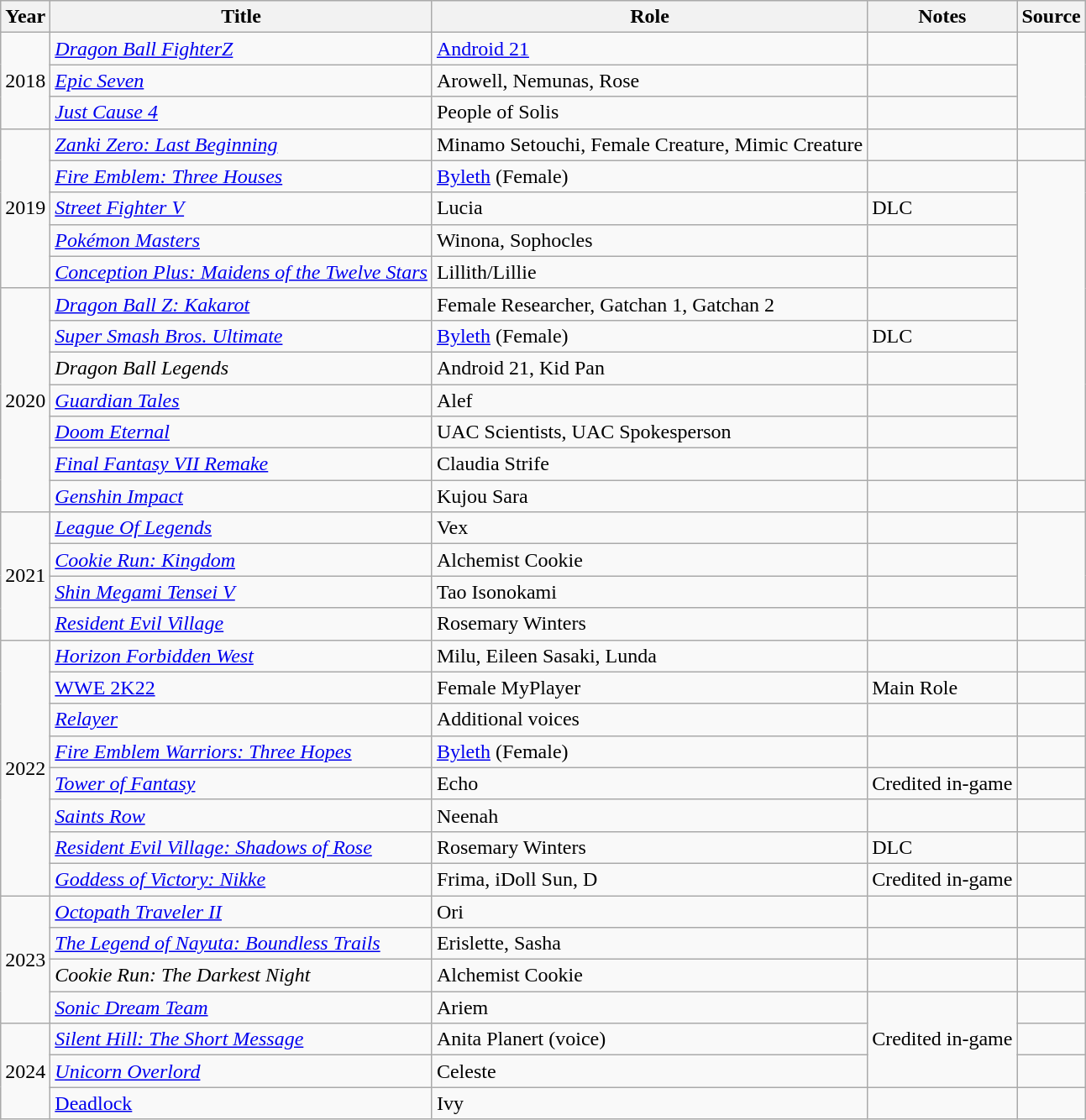<table class="wikitable sortable plainrowheaders">
<tr>
<th>Year</th>
<th>Title</th>
<th>Role</th>
<th class="unsortable">Notes</th>
<th class="unsortable">Source</th>
</tr>
<tr>
<td rowspan="3">2018</td>
<td><em><a href='#'>Dragon Ball FighterZ</a></em></td>
<td><a href='#'>Android 21</a></td>
<td></td>
<td rowspan="3"></td>
</tr>
<tr>
<td><em><a href='#'>Epic Seven</a></em></td>
<td>Arowell, Nemunas, Rose</td>
<td></td>
</tr>
<tr>
<td><em><a href='#'>Just Cause 4</a></em></td>
<td>People of Solis</td>
<td></td>
</tr>
<tr>
<td rowspan="5">2019</td>
<td><em><a href='#'>Zanki Zero: Last Beginning</a></em></td>
<td>Minamo Setouchi, Female Creature, Mimic Creature</td>
<td></td>
<td></td>
</tr>
<tr>
<td><em><a href='#'>Fire Emblem: Three Houses</a></em></td>
<td><a href='#'>Byleth</a> (Female)</td>
<td></td>
<td rowspan="10"></td>
</tr>
<tr>
<td><em><a href='#'>Street Fighter V</a></em></td>
<td>Lucia</td>
<td>DLC</td>
</tr>
<tr>
<td><em><a href='#'>Pokémon Masters</a></em></td>
<td>Winona, Sophocles</td>
<td></td>
</tr>
<tr>
<td><em><a href='#'>Conception Plus: Maidens of the Twelve Stars</a></em></td>
<td>Lillith/Lillie</td>
<td></td>
</tr>
<tr>
<td rowspan="7">2020</td>
<td><em><a href='#'>Dragon Ball Z: Kakarot</a></em></td>
<td>Female Researcher, Gatchan 1, Gatchan 2</td>
<td></td>
</tr>
<tr>
<td><em><a href='#'>Super Smash Bros. Ultimate</a></em></td>
<td><a href='#'>Byleth</a> (Female)</td>
<td>DLC</td>
</tr>
<tr>
<td><em>Dragon Ball Legends</em></td>
<td>Android 21, Kid Pan</td>
<td></td>
</tr>
<tr>
<td><em><a href='#'>Guardian Tales</a></em></td>
<td>Alef</td>
<td></td>
</tr>
<tr>
<td><em><a href='#'>Doom Eternal</a></em></td>
<td>UAC Scientists, UAC Spokesperson</td>
<td></td>
</tr>
<tr>
<td><em><a href='#'>Final Fantasy VII Remake</a></em></td>
<td>Claudia Strife</td>
<td></td>
</tr>
<tr>
<td><em><a href='#'>Genshin Impact</a></em></td>
<td>Kujou Sara</td>
<td></td>
<td></td>
</tr>
<tr>
<td rowspan="4">2021</td>
<td><em><a href='#'>League Of Legends</a></em></td>
<td>Vex</td>
<td></td>
<td rowspan="3"></td>
</tr>
<tr>
<td><em><a href='#'>Cookie Run: Kingdom</a></em></td>
<td>Alchemist Cookie</td>
<td></td>
</tr>
<tr>
<td><em><a href='#'>Shin Megami Tensei V</a></em></td>
<td>Tao Isonokami</td>
<td></td>
</tr>
<tr>
<td><em><a href='#'>Resident Evil Village</a></em></td>
<td>Rosemary Winters</td>
<td></td>
<td></td>
</tr>
<tr>
<td rowspan="8">2022</td>
<td><em><a href='#'>Horizon Forbidden West</a></em></td>
<td>Milu, Eileen Sasaki, Lunda</td>
<td></td>
<td></td>
</tr>
<tr>
<td><a href='#'>WWE 2K22</a></td>
<td>Female MyPlayer</td>
<td>Main Role</td>
<td></td>
</tr>
<tr>
<td><em><a href='#'>Relayer</a></em></td>
<td>Additional voices</td>
<td></td>
<td></td>
</tr>
<tr>
<td><em><a href='#'>Fire Emblem Warriors: Three Hopes</a></em></td>
<td><a href='#'>Byleth</a> (Female)</td>
<td></td>
<td></td>
</tr>
<tr>
<td><em><a href='#'>Tower of Fantasy</a></em></td>
<td>Echo</td>
<td>Credited in-game</td>
<td></td>
</tr>
<tr>
<td><em><a href='#'>Saints Row</a></em></td>
<td>Neenah</td>
<td></td>
<td></td>
</tr>
<tr>
<td><em><a href='#'>Resident Evil Village: Shadows of Rose</a></em></td>
<td>Rosemary Winters</td>
<td>DLC</td>
<td></td>
</tr>
<tr>
<td><em><a href='#'>Goddess of Victory: Nikke</a></em></td>
<td>Frima, iDoll Sun, D</td>
<td>Credited in-game</td>
<td></td>
</tr>
<tr>
<td rowspan="4">2023</td>
<td><em><a href='#'>Octopath Traveler II</a></em></td>
<td>Ori</td>
<td></td>
<td></td>
</tr>
<tr>
<td><em><a href='#'>The Legend of Nayuta: Boundless Trails</a></em></td>
<td>Erislette, Sasha</td>
<td></td>
<td></td>
</tr>
<tr>
<td><em>Cookie Run: The Darkest Night</em></td>
<td>Alchemist Cookie</td>
<td></td>
<td></td>
</tr>
<tr>
<td><em><a href='#'>Sonic Dream Team</a></em></td>
<td>Ariem</td>
<td rowspan="3">Credited in-game</td>
<td></td>
</tr>
<tr>
<td rowspan="3">2024</td>
<td><em><a href='#'>Silent Hill: The Short Message</a></em></td>
<td>Anita Planert (voice)</td>
<td></td>
</tr>
<tr>
<td><em><a href='#'>Unicorn Overlord</a></em></td>
<td>Celeste</td>
<td></td>
</tr>
<tr>
<td><a href='#'>Deadlock</a></td>
<td>Ivy</td>
<td></td>
<td></td>
</tr>
</table>
